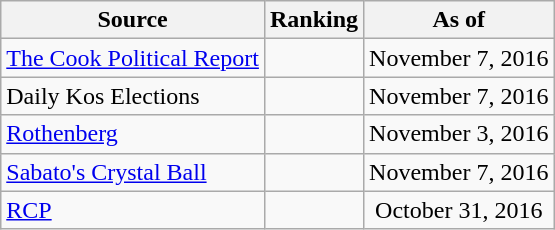<table class="wikitable" style="text-align:center">
<tr>
<th>Source</th>
<th>Ranking</th>
<th>As of</th>
</tr>
<tr>
<td align=left><a href='#'>The Cook Political Report</a></td>
<td></td>
<td>November 7, 2016</td>
</tr>
<tr>
<td align=left>Daily Kos Elections</td>
<td></td>
<td>November 7, 2016</td>
</tr>
<tr>
<td align=left><a href='#'>Rothenberg</a></td>
<td></td>
<td>November 3, 2016</td>
</tr>
<tr>
<td align=left><a href='#'>Sabato's Crystal Ball</a></td>
<td></td>
<td>November 7, 2016</td>
</tr>
<tr>
<td align="left"><a href='#'>RCP</a></td>
<td></td>
<td>October 31, 2016</td>
</tr>
</table>
